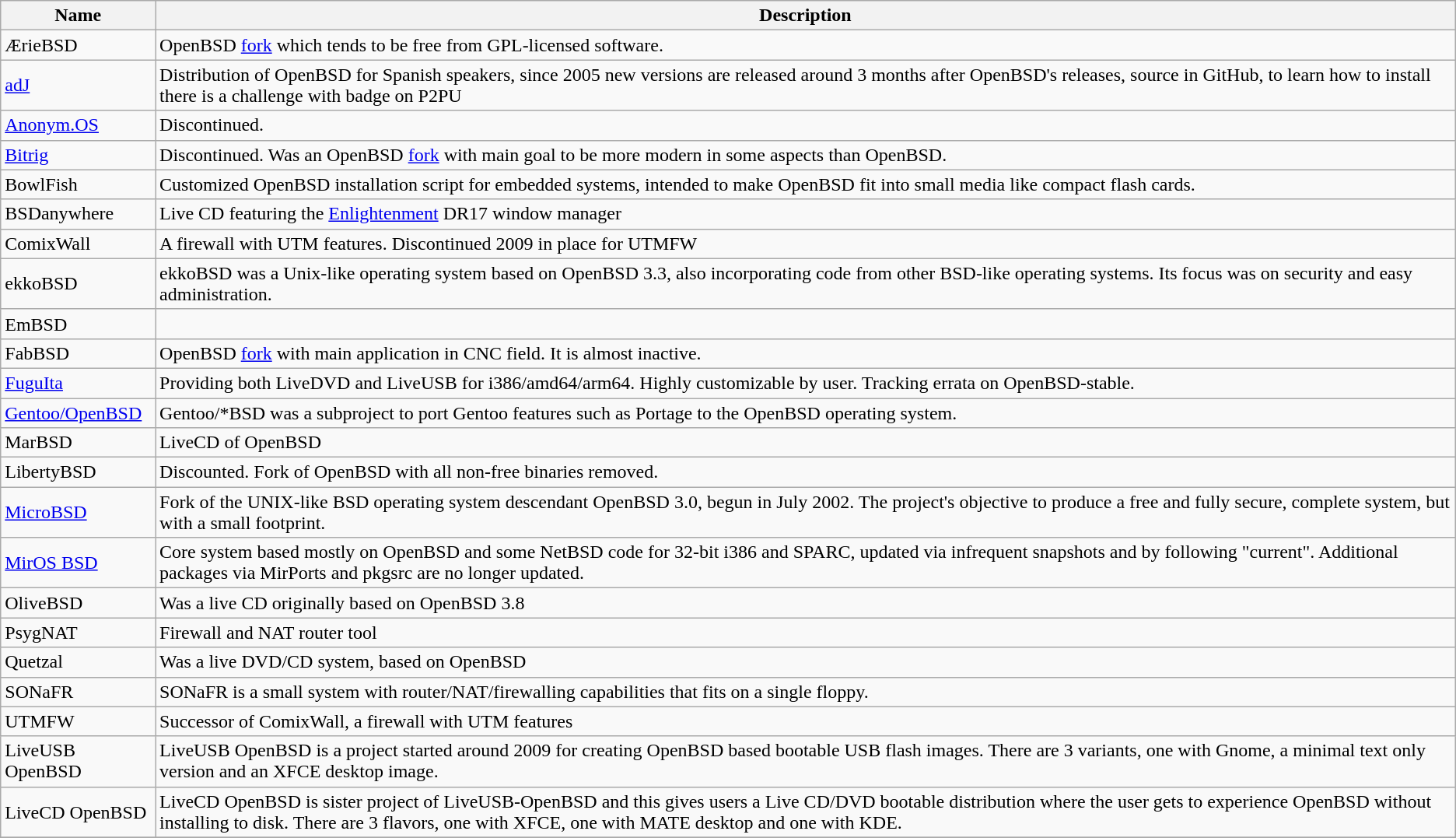<table class="wikitable sortable">
<tr>
<th>Name</th>
<th>Description</th>
</tr>
<tr>
<td>ÆrieBSD</td>
<td>OpenBSD <a href='#'>fork</a> which tends to be free from GPL-licensed software.</td>
</tr>
<tr>
<td><a href='#'>adJ</a></td>
<td>Distribution of OpenBSD for Spanish speakers, since 2005 new versions are released around 3 months after OpenBSD's releases, source in GitHub, to learn how to install there is a challenge  with badge on P2PU</td>
</tr>
<tr>
<td><a href='#'>Anonym.OS</a></td>
<td>Discontinued.</td>
</tr>
<tr>
<td><a href='#'>Bitrig</a></td>
<td>Discontinued. Was an OpenBSD <a href='#'>fork</a> with main goal to be more modern in some aspects than OpenBSD.</td>
</tr>
<tr>
<td>BowlFish</td>
<td>Customized OpenBSD installation script for embedded systems, intended to make OpenBSD fit into small media like compact flash cards.</td>
</tr>
<tr>
<td>BSDanywhere</td>
<td>Live CD featuring the <a href='#'>Enlightenment</a> DR17 window manager</td>
</tr>
<tr>
<td>ComixWall</td>
<td>A firewall with UTM features. Discontinued 2009 in place for UTMFW</td>
</tr>
<tr>
<td>ekkoBSD</td>
<td>ekkoBSD was a Unix-like operating system based on OpenBSD 3.3, also incorporating code from other BSD-like operating systems. Its focus was on security and easy administration.</td>
</tr>
<tr>
<td>EmBSD</td>
<td></td>
</tr>
<tr>
<td>FabBSD</td>
<td>OpenBSD <a href='#'>fork</a> with main application in CNC field. It is almost inactive.</td>
</tr>
<tr>
<td><a href='#'>FuguIta</a></td>
<td>Providing both LiveDVD and LiveUSB for i386/amd64/arm64. Highly customizable by user. Tracking errata on OpenBSD-stable.</td>
</tr>
<tr>
<td><a href='#'>Gentoo/OpenBSD</a></td>
<td>Gentoo/*BSD was a subproject to port Gentoo features such as Portage to the OpenBSD operating system.</td>
</tr>
<tr>
<td>MarBSD</td>
<td>LiveCD of OpenBSD</td>
</tr>
<tr>
<td>LibertyBSD</td>
<td>Discounted. Fork of OpenBSD with all non-free binaries removed.</td>
</tr>
<tr>
<td><a href='#'>MicroBSD</a></td>
<td>Fork of the UNIX-like BSD operating system descendant OpenBSD 3.0, begun in July 2002. The project's objective to produce a free and fully secure, complete system, but with a small footprint.</td>
</tr>
<tr>
<td><a href='#'>MirOS BSD</a></td>
<td>Core system based mostly on OpenBSD and some NetBSD code for 32-bit i386 and SPARC, updated via infrequent snapshots and by following "current". Additional packages via MirPorts and pkgsrc are no longer updated.</td>
</tr>
<tr>
<td>OliveBSD</td>
<td>Was a live CD originally based on OpenBSD 3.8</td>
</tr>
<tr>
<td>PsygNAT</td>
<td>Firewall and NAT router tool</td>
</tr>
<tr>
<td>Quetzal</td>
<td>Was a live DVD/CD system, based on OpenBSD</td>
</tr>
<tr>
<td>SONaFR</td>
<td>SONaFR is a small system with router/NAT/firewalling capabilities that fits on a single floppy.</td>
</tr>
<tr>
<td>UTMFW</td>
<td>Successor of ComixWall, a firewall with UTM features</td>
</tr>
<tr>
<td>LiveUSB OpenBSD</td>
<td>LiveUSB OpenBSD is a project started around 2009 for creating OpenBSD based bootable USB flash images. There are 3 variants, one with Gnome, a minimal text only version and an XFCE desktop image.</td>
</tr>
<tr>
<td>LiveCD OpenBSD</td>
<td>LiveCD OpenBSD is sister project of LiveUSB-OpenBSD and this gives users a Live CD/DVD bootable distribution where the user gets to experience OpenBSD without installing to disk. There are 3 flavors, one with XFCE, one with MATE desktop and one with KDE.</td>
</tr>
<tr>
</tr>
</table>
